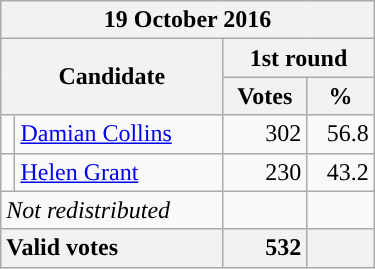<table class="wikitable" style="min-width:250px">
<tr>
<th colspan="12">19 October 2016</th>
</tr>
<tr>
<th colspan="2" rowspan="2">Candidate</th>
<th colspan="2">1st round</th>
</tr>
<tr>
<th>Votes</th>
<th>%</th>
</tr>
<tr>
<td style="color:inherit;background-color: "></td>
<td><a href='#'>Damian Collins</a></td>
<td align="right">302</td>
<td align="right">56.8</td>
</tr>
<tr>
<td style="color:inherit;background-color: "></td>
<td><a href='#'>Helen Grant</a></td>
<td align="right">230</td>
<td align="right">43.2</td>
</tr>
<tr>
<td colspan="2"><em>Not redistributed</em></td>
<td align="right"></td>
<td align="right"></td>
</tr>
<tr>
<th style="text-align:left;" colspan="2"><strong>Valid votes</strong></th>
<th style="text-align:right;">532</th>
<th style="text-align:right;"></th>
</tr>
</table>
